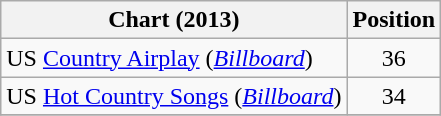<table class="wikitable sortable">
<tr>
<th scope="col">Chart (2013)</th>
<th scope="col">Position</th>
</tr>
<tr>
<td>US <a href='#'>Country Airplay</a> (<em><a href='#'>Billboard</a></em>)</td>
<td align="center">36</td>
</tr>
<tr>
<td>US <a href='#'>Hot Country Songs</a> (<em><a href='#'>Billboard</a></em>)</td>
<td align="center">34</td>
</tr>
<tr>
</tr>
</table>
